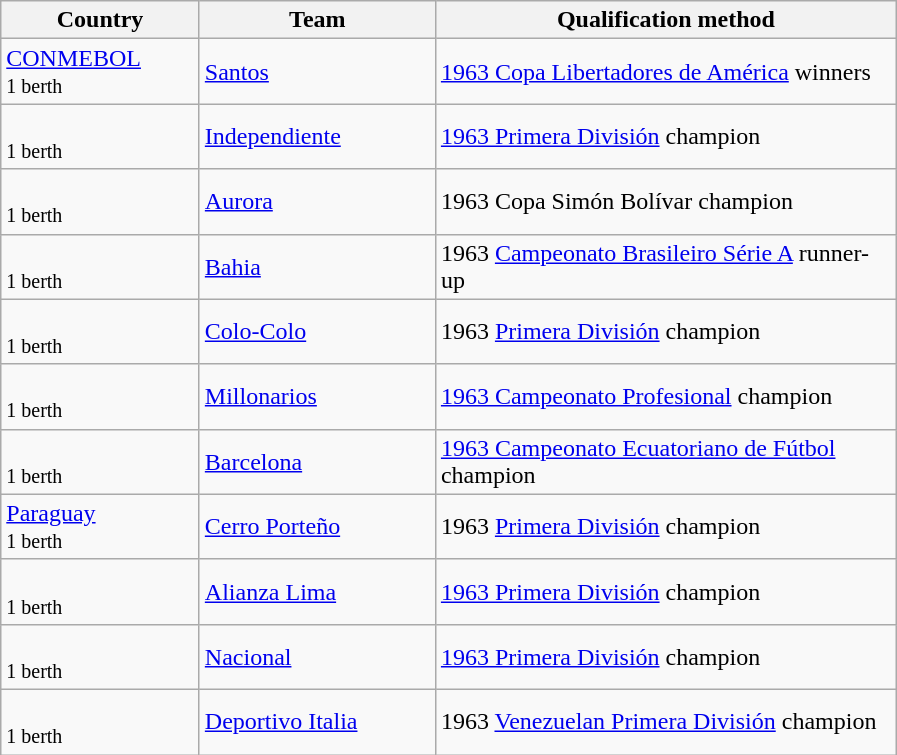<table class="wikitable">
<tr>
<th width=125>Country</th>
<th width=150>Team</th>
<th width=300>Qualification method</th>
</tr>
<tr>
<td><a href='#'>CONMEBOL</a><br><small>1 berth</small></td>
<td><a href='#'>Santos</a></td>
<td><a href='#'>1963 Copa Libertadores de América</a> winners</td>
</tr>
<tr>
<td><br><small>1 berth</small></td>
<td><a href='#'>Independiente</a></td>
<td><a href='#'>1963 Primera División</a> champion</td>
</tr>
<tr>
<td><br><small>1 berth</small></td>
<td><a href='#'>Aurora</a></td>
<td>1963 Copa Simón Bolívar champion</td>
</tr>
<tr>
<td><br><small>1 berth</small></td>
<td><a href='#'>Bahia</a></td>
<td>1963 <a href='#'>Campeonato Brasileiro Série A</a> runner-up</td>
</tr>
<tr>
<td><br><small>1 berth</small></td>
<td><a href='#'>Colo-Colo</a></td>
<td>1963 <a href='#'>Primera División</a> champion</td>
</tr>
<tr>
<td><br><small>1 berth</small></td>
<td><a href='#'>Millonarios</a></td>
<td><a href='#'>1963 Campeonato Profesional</a> champion</td>
</tr>
<tr>
<td><br><small>1 berth</small></td>
<td><a href='#'>Barcelona</a></td>
<td><a href='#'>1963 Campeonato Ecuatoriano de Fútbol</a> champion</td>
</tr>
<tr>
<td> <a href='#'>Paraguay</a><br><small>1 berth</small></td>
<td><a href='#'>Cerro Porteño</a></td>
<td>1963 <a href='#'>Primera División</a> champion</td>
</tr>
<tr>
<td><br><small>1 berth</small></td>
<td><a href='#'>Alianza Lima</a></td>
<td><a href='#'>1963 Primera División</a> champion</td>
</tr>
<tr>
<td><br><small>1 berth</small></td>
<td><a href='#'>Nacional</a></td>
<td><a href='#'>1963 Primera División</a> champion</td>
</tr>
<tr>
<td><br><small>1 berth</small></td>
<td><a href='#'>Deportivo Italia</a></td>
<td>1963 <a href='#'>Venezuelan Primera División</a> champion</td>
</tr>
</table>
